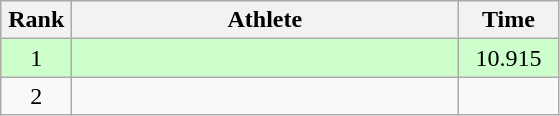<table class=wikitable style="text-align:center">
<tr>
<th width=40>Rank</th>
<th width=250>Athlete</th>
<th width=60>Time</th>
</tr>
<tr bgcolor=ccffcc>
<td>1</td>
<td align=left></td>
<td>10.915</td>
</tr>
<tr>
<td>2</td>
<td align=left></td>
<td></td>
</tr>
</table>
